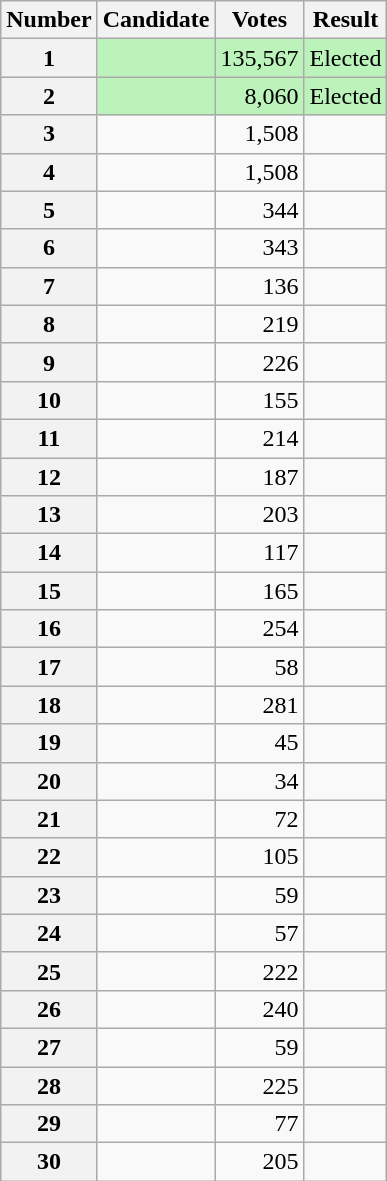<table class="wikitable sortable col3right">
<tr>
<th scope="col">Number</th>
<th scope="col">Candidate</th>
<th scope="col">Votes</th>
<th scope="col">Result</th>
</tr>
<tr bgcolor=bbf3bb>
<th scope="row">1</th>
<td></td>
<td align="right">135,567</td>
<td>Elected</td>
</tr>
<tr bgcolor=bbf3bb>
<th scope="row">2</th>
<td></td>
<td align="right">8,060</td>
<td>Elected</td>
</tr>
<tr>
<th scope="row">3</th>
<td></td>
<td align="right">1,508</td>
<td></td>
</tr>
<tr>
<th scope="row">4</th>
<td></td>
<td align="right">1,508</td>
<td></td>
</tr>
<tr>
<th scope="row">5</th>
<td></td>
<td align="right">344</td>
<td></td>
</tr>
<tr>
<th scope="row">6</th>
<td></td>
<td align="right">343</td>
<td></td>
</tr>
<tr>
<th scope="row">7</th>
<td></td>
<td align="right">136</td>
<td></td>
</tr>
<tr>
<th scope="row">8</th>
<td></td>
<td align="right">219</td>
<td></td>
</tr>
<tr>
<th scope="row">9</th>
<td></td>
<td align="right">226</td>
<td></td>
</tr>
<tr>
<th scope="row">10</th>
<td></td>
<td align="right">155</td>
<td></td>
</tr>
<tr>
<th scope="row">11</th>
<td></td>
<td align="right">214</td>
<td></td>
</tr>
<tr>
<th scope="row">12</th>
<td></td>
<td align="right">187</td>
<td></td>
</tr>
<tr>
<th scope="row">13</th>
<td></td>
<td align="right">203</td>
<td></td>
</tr>
<tr>
<th scope="row">14</th>
<td></td>
<td align="right">117</td>
<td></td>
</tr>
<tr>
<th scope="row">15</th>
<td></td>
<td align="right">165</td>
<td></td>
</tr>
<tr>
<th scope="row">16</th>
<td></td>
<td align="right">254</td>
<td></td>
</tr>
<tr>
<th scope="row">17</th>
<td></td>
<td align="right">58</td>
<td></td>
</tr>
<tr>
<th scope="row">18</th>
<td></td>
<td align="right">281</td>
<td></td>
</tr>
<tr>
<th scope="row">19</th>
<td></td>
<td align="right">45</td>
<td></td>
</tr>
<tr>
<th scope="row">20</th>
<td></td>
<td align="right">34</td>
<td></td>
</tr>
<tr>
<th scope="row">21</th>
<td></td>
<td align="right">72</td>
<td></td>
</tr>
<tr>
<th scope="row">22</th>
<td></td>
<td align="right">105</td>
<td></td>
</tr>
<tr>
<th scope="row">23</th>
<td></td>
<td align="right">59</td>
<td></td>
</tr>
<tr>
<th scope="row">24</th>
<td></td>
<td align="right">57</td>
<td></td>
</tr>
<tr>
<th scope="row">25</th>
<td></td>
<td align="right">222</td>
<td></td>
</tr>
<tr>
<th scope="row">26</th>
<td></td>
<td align="right">240</td>
<td></td>
</tr>
<tr>
<th scope="row">27</th>
<td></td>
<td align="right">59</td>
<td></td>
</tr>
<tr>
<th scope="row">28</th>
<td></td>
<td align="right">225</td>
<td></td>
</tr>
<tr>
<th scope="row">29</th>
<td></td>
<td align="right">77</td>
<td></td>
</tr>
<tr>
<th scope="row">30</th>
<td></td>
<td align="right">205</td>
<td></td>
</tr>
</table>
